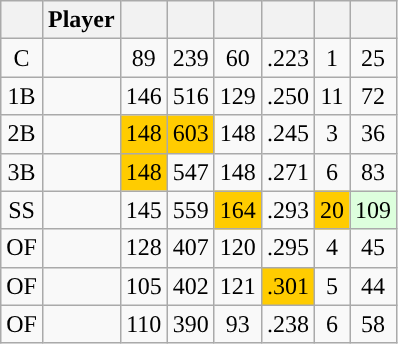<table class="wikitable sortable">
<tr>
<th>  </th>
<th>Player</th>
<th></th>
<th><small></small></th>
<th></th>
<th></th>
<th></th>
<th></th>
</tr>
<tr align="center">
<td>C</td>
<td></td>
<td>89</td>
<td>239</td>
<td>60</td>
<td>.223</td>
<td>1</td>
<td>25</td>
</tr>
<tr align="center">
<td>1B</td>
<td></td>
<td>146</td>
<td>516</td>
<td>129</td>
<td>.250</td>
<td>11</td>
<td>72</td>
</tr>
<tr align="center">
<td>2B</td>
<td></td>
<td bgcolor="#FFCC00">148</td>
<td bgcolor="#FFCC00">603</td>
<td>148</td>
<td>.245</td>
<td>3</td>
<td>36</td>
</tr>
<tr align="center">
<td>3B</td>
<td></td>
<td bgcolor="#FFCC00">148</td>
<td>547</td>
<td>148</td>
<td>.271</td>
<td>6</td>
<td>83</td>
</tr>
<tr align="center">
<td>SS</td>
<td></td>
<td>145</td>
<td>559</td>
<td bgcolor="#FFCC00">164</td>
<td>.293</td>
<td bgcolor="#FFCC00">20</td>
<td bgcolor="#DDFFDD">109</td>
</tr>
<tr align="center">
<td>OF</td>
<td></td>
<td>128</td>
<td>407</td>
<td>120</td>
<td>.295</td>
<td>4</td>
<td>45</td>
</tr>
<tr align="center">
<td>OF</td>
<td></td>
<td>105</td>
<td>402</td>
<td>121</td>
<td bgcolor="#FFCC00">.301</td>
<td>5</td>
<td>44</td>
</tr>
<tr align="center">
<td>OF</td>
<td></td>
<td>110</td>
<td>390</td>
<td>93</td>
<td>.238</td>
<td>6</td>
<td>58</td>
</tr>
</table>
